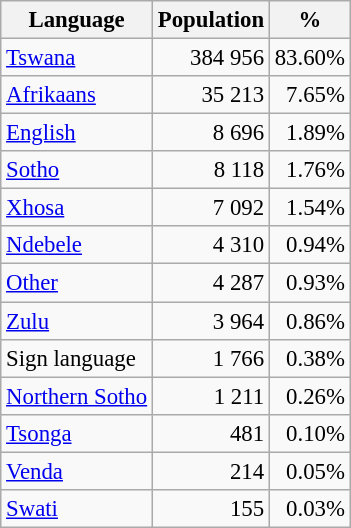<table class="wikitable" style="font-size: 95%; text-align: right">
<tr>
<th>Language</th>
<th>Population</th>
<th>%</th>
</tr>
<tr>
<td align=left><a href='#'>Tswana</a></td>
<td>384 956</td>
<td>83.60%</td>
</tr>
<tr>
<td align=left><a href='#'>Afrikaans</a></td>
<td>35 213</td>
<td>7.65%</td>
</tr>
<tr>
<td align=left><a href='#'>English</a></td>
<td>8 696</td>
<td>1.89%</td>
</tr>
<tr>
<td align=left><a href='#'>Sotho</a></td>
<td>8 118</td>
<td>1.76%</td>
</tr>
<tr>
<td align=left><a href='#'>Xhosa</a></td>
<td>7 092</td>
<td>1.54%</td>
</tr>
<tr>
<td align=left><a href='#'>Ndebele</a></td>
<td>4 310</td>
<td>0.94%</td>
</tr>
<tr>
<td align=left><a href='#'>Other</a></td>
<td>4 287</td>
<td>0.93%</td>
</tr>
<tr>
<td align=left><a href='#'>Zulu</a></td>
<td>3 964</td>
<td>0.86%</td>
</tr>
<tr>
<td align=left>Sign language</td>
<td>1 766</td>
<td>0.38%</td>
</tr>
<tr>
<td align=left><a href='#'>Northern Sotho</a></td>
<td>1 211</td>
<td>0.26%</td>
</tr>
<tr>
<td align=left><a href='#'>Tsonga</a></td>
<td>481</td>
<td>0.10%</td>
</tr>
<tr>
<td align=left><a href='#'>Venda</a></td>
<td>214</td>
<td>0.05%</td>
</tr>
<tr>
<td align=left><a href='#'>Swati</a></td>
<td>155</td>
<td>0.03%</td>
</tr>
</table>
